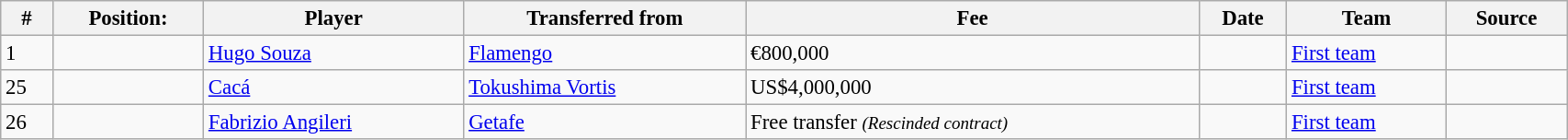<table class="wikitable sortable" style="width:90%; text-align:center; font-size:95%; text-align:left;">
<tr>
<th><strong>#</strong></th>
<th><strong>Position:</strong></th>
<th><strong>Player</strong></th>
<th><strong>Transferred from</strong></th>
<th><strong>Fee</strong></th>
<th><strong>Date</strong></th>
<th><strong>Team</strong></th>
<th><strong>Source</strong></th>
</tr>
<tr>
<td>1</td>
<td></td>
<td> <a href='#'>Hugo Souza</a></td>
<td> <a href='#'>Flamengo</a></td>
<td>€800,000 </td>
<td></td>
<td><a href='#'>First team</a></td>
<td></td>
</tr>
<tr>
<td>25</td>
<td></td>
<td> <a href='#'>Cacá</a></td>
<td> <a href='#'>Tokushima Vortis</a></td>
<td>US$4,000,000 </td>
<td></td>
<td><a href='#'>First team</a></td>
<td></td>
</tr>
<tr>
<td>26</td>
<td></td>
<td> <a href='#'>Fabrizio Angileri</a></td>
<td> <a href='#'>Getafe</a></td>
<td>Free transfer <small><em>(Rescinded contract)</em></small></td>
<td></td>
<td><a href='#'>First team</a></td>
<td></td>
</tr>
</table>
